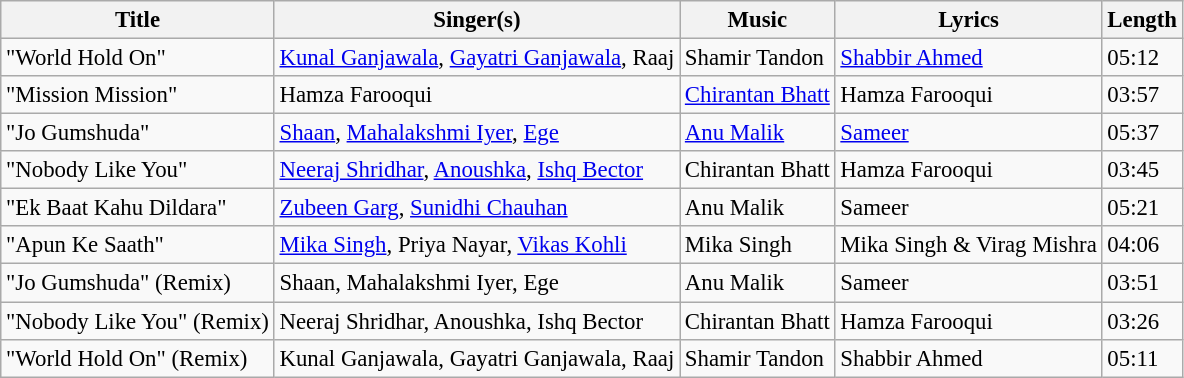<table class="wikitable" style="font-size:95%;">
<tr>
<th>Title</th>
<th>Singer(s)</th>
<th>Music</th>
<th>Lyrics</th>
<th>Length</th>
</tr>
<tr>
<td>"World Hold On"</td>
<td><a href='#'>Kunal Ganjawala</a>, <a href='#'>Gayatri Ganjawala</a>, Raaj</td>
<td>Shamir Tandon</td>
<td><a href='#'>Shabbir Ahmed</a></td>
<td>05:12</td>
</tr>
<tr>
<td>"Mission Mission"</td>
<td>Hamza Farooqui</td>
<td><a href='#'>Chirantan Bhatt</a></td>
<td>Hamza Farooqui</td>
<td>03:57</td>
</tr>
<tr>
<td>"Jo Gumshuda"</td>
<td><a href='#'>Shaan</a>, <a href='#'>Mahalakshmi Iyer</a>, <a href='#'>Ege</a></td>
<td><a href='#'>Anu Malik</a></td>
<td><a href='#'>Sameer</a></td>
<td>05:37</td>
</tr>
<tr>
<td>"Nobody Like You"</td>
<td><a href='#'>Neeraj Shridhar</a>, <a href='#'>Anoushka</a>, <a href='#'>Ishq Bector</a></td>
<td>Chirantan Bhatt</td>
<td>Hamza Farooqui</td>
<td>03:45</td>
</tr>
<tr>
<td>"Ek Baat Kahu Dildara"</td>
<td><a href='#'>Zubeen Garg</a>, <a href='#'>Sunidhi Chauhan</a></td>
<td>Anu Malik</td>
<td>Sameer</td>
<td>05:21</td>
</tr>
<tr>
<td>"Apun Ke Saath"</td>
<td><a href='#'>Mika Singh</a>, Priya Nayar, <a href='#'>Vikas Kohli</a></td>
<td>Mika Singh</td>
<td>Mika Singh & Virag Mishra</td>
<td>04:06</td>
</tr>
<tr>
<td>"Jo Gumshuda" (Remix)</td>
<td>Shaan, Mahalakshmi Iyer, Ege</td>
<td>Anu Malik</td>
<td>Sameer</td>
<td>03:51</td>
</tr>
<tr>
<td>"Nobody Like You" (Remix)</td>
<td>Neeraj Shridhar, Anoushka, Ishq Bector</td>
<td>Chirantan Bhatt</td>
<td>Hamza Farooqui</td>
<td>03:26</td>
</tr>
<tr>
<td>"World Hold On" (Remix)</td>
<td>Kunal Ganjawala, Gayatri Ganjawala, Raaj</td>
<td>Shamir Tandon</td>
<td>Shabbir Ahmed</td>
<td>05:11</td>
</tr>
</table>
